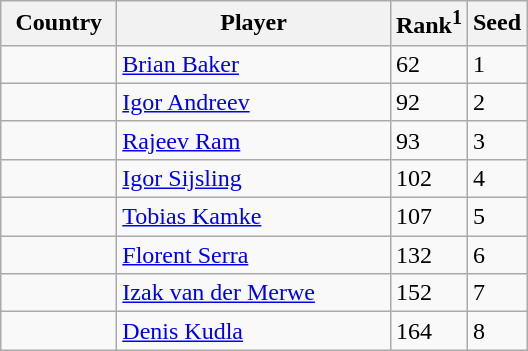<table class="sortable wikitable">
<tr>
<th width="70">Country</th>
<th width="175">Player</th>
<th>Rank<sup>1</sup></th>
<th>Seed</th>
</tr>
<tr>
<td></td>
<td><a href='#'>Brian Baker</a></td>
<td>62</td>
<td>1</td>
</tr>
<tr>
<td></td>
<td><a href='#'>Igor Andreev</a></td>
<td>92</td>
<td>2</td>
</tr>
<tr>
<td></td>
<td><a href='#'>Rajeev Ram</a></td>
<td>93</td>
<td>3</td>
</tr>
<tr>
<td></td>
<td><a href='#'>Igor Sijsling</a></td>
<td>102</td>
<td>4</td>
</tr>
<tr>
<td></td>
<td><a href='#'>Tobias Kamke</a></td>
<td>107</td>
<td>5</td>
</tr>
<tr>
<td></td>
<td><a href='#'>Florent Serra</a></td>
<td>132</td>
<td>6</td>
</tr>
<tr>
<td></td>
<td><a href='#'>Izak van der Merwe</a></td>
<td>152</td>
<td>7</td>
</tr>
<tr>
<td></td>
<td><a href='#'>Denis Kudla</a></td>
<td>164</td>
<td>8</td>
</tr>
</table>
